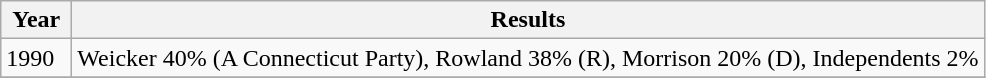<table class="wikitable">
<tr>
<th align="left" valign="top" width="40">Year</th>
<th align="left" valign="top">Results</th>
</tr>
<tr>
<td align="left" valign="top">1990</td>
<td align="left" valign="top">Weicker 40% (A Connecticut Party), Rowland 38% (R), Morrison 20% (D), Independents 2%</td>
</tr>
<tr>
</tr>
</table>
